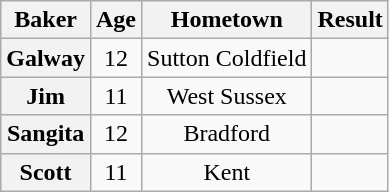<table class="wikitable sortable" style="display:inline-table; text-align:center">
<tr>
<th scope="col">Baker</th>
<th scope="col">Age</th>
<th scope="col">Hometown</th>
<th scope="col">Result</th>
</tr>
<tr>
<th scope="row">Galway</th>
<td>12</td>
<td>Sutton Coldfield</td>
<td></td>
</tr>
<tr>
<th scope="row">Jim</th>
<td>11</td>
<td>West Sussex</td>
<td></td>
</tr>
<tr>
<th scope="row">Sangita</th>
<td>12</td>
<td>Bradford</td>
<td></td>
</tr>
<tr>
<th scope="row">Scott</th>
<td>11</td>
<td>Kent</td>
<td></td>
</tr>
</table>
